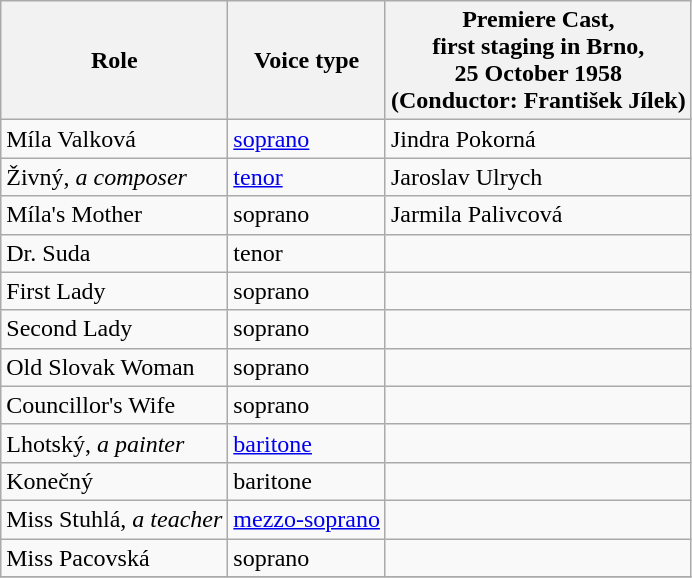<table class="wikitable">
<tr>
<th>Role</th>
<th>Voice type</th>
<th>Premiere Cast,<br>first staging in Brno,<br>25 October 1958 <br>(Conductor: František Jílek)</th>
</tr>
<tr>
<td>Míla Valková</td>
<td><a href='#'>soprano</a></td>
<td>Jindra Pokorná</td>
</tr>
<tr>
<td>Živný, <em>a composer</em></td>
<td><a href='#'>tenor</a></td>
<td>Jaroslav Ulrych</td>
</tr>
<tr>
<td>Míla's Mother</td>
<td>soprano</td>
<td>Jarmila Palivcová</td>
</tr>
<tr>
<td>Dr. Suda</td>
<td>tenor</td>
<td></td>
</tr>
<tr>
<td>First Lady</td>
<td>soprano</td>
<td></td>
</tr>
<tr>
<td>Second Lady</td>
<td>soprano</td>
<td></td>
</tr>
<tr>
<td>Old Slovak Woman</td>
<td>soprano</td>
<td></td>
</tr>
<tr>
<td>Councillor's Wife</td>
<td>soprano</td>
<td></td>
</tr>
<tr>
<td>Lhotský, <em>a painter</em></td>
<td><a href='#'>baritone</a></td>
<td></td>
</tr>
<tr>
<td>Konečný</td>
<td>baritone</td>
<td></td>
</tr>
<tr>
<td>Miss Stuhlá, <em>a teacher</em></td>
<td><a href='#'>mezzo-soprano</a></td>
<td></td>
</tr>
<tr>
<td>Miss Pacovská</td>
<td>soprano</td>
<td></td>
</tr>
<tr>
</tr>
</table>
